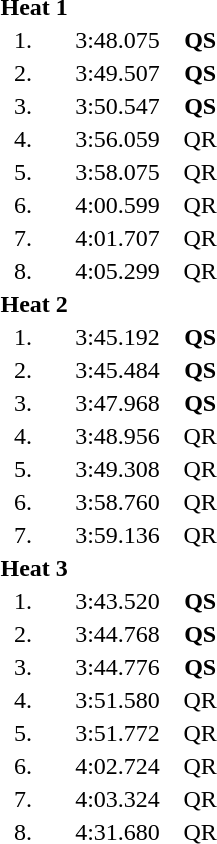<table style="text-align:center">
<tr>
<td colspan=4 align=left><strong>Heat 1</strong></td>
</tr>
<tr>
<td width=30>1.</td>
<td align=left></td>
<td width=80>3:48.075</td>
<td><strong>QS</strong></td>
</tr>
<tr>
<td>2.</td>
<td align=left></td>
<td>3:49.507</td>
<td><strong>QS</strong></td>
</tr>
<tr>
<td>3.</td>
<td align=left></td>
<td>3:50.547</td>
<td><strong>QS</strong></td>
</tr>
<tr>
<td>4.</td>
<td align=left></td>
<td>3:56.059</td>
<td>QR</td>
</tr>
<tr>
<td>5.</td>
<td align=left></td>
<td>3:58.075</td>
<td>QR</td>
</tr>
<tr>
<td>6.</td>
<td align=left></td>
<td>4:00.599</td>
<td>QR</td>
</tr>
<tr>
<td>7.</td>
<td align=left></td>
<td>4:01.707</td>
<td>QR</td>
</tr>
<tr>
<td>8.</td>
<td align=left></td>
<td>4:05.299</td>
<td>QR</td>
</tr>
<tr>
<td colspan=4 align=left><strong>Heat 2</strong></td>
</tr>
<tr>
<td>1.</td>
<td align=left></td>
<td>3:45.192</td>
<td><strong>QS</strong></td>
</tr>
<tr>
<td>2.</td>
<td align=left></td>
<td>3:45.484</td>
<td><strong>QS</strong></td>
</tr>
<tr>
<td>3.</td>
<td align=left></td>
<td>3:47.968</td>
<td><strong>QS</strong></td>
</tr>
<tr>
<td>4.</td>
<td align=left></td>
<td>3:48.956</td>
<td>QR</td>
</tr>
<tr>
<td>5.</td>
<td align=left></td>
<td>3:49.308</td>
<td>QR</td>
</tr>
<tr>
<td>6.</td>
<td align=left></td>
<td>3:58.760</td>
<td>QR</td>
</tr>
<tr>
<td>7.</td>
<td align=left></td>
<td>3:59.136</td>
<td>QR</td>
</tr>
<tr>
<td colspan=4 align=left><strong>Heat 3</strong></td>
</tr>
<tr>
<td>1.</td>
<td align=left></td>
<td>3:43.520</td>
<td><strong>QS</strong></td>
</tr>
<tr>
<td>2.</td>
<td align=left></td>
<td>3:44.768</td>
<td><strong>QS</strong></td>
</tr>
<tr>
<td>3.</td>
<td align=left></td>
<td>3:44.776</td>
<td><strong>QS</strong></td>
</tr>
<tr>
<td>4.</td>
<td align=left></td>
<td>3:51.580</td>
<td>QR</td>
</tr>
<tr>
<td>5.</td>
<td align=left></td>
<td>3:51.772</td>
<td>QR</td>
</tr>
<tr>
<td>6.</td>
<td align=left></td>
<td>4:02.724</td>
<td>QR</td>
</tr>
<tr>
<td>7.</td>
<td align=left></td>
<td>4:03.324</td>
<td>QR</td>
</tr>
<tr>
<td>8.</td>
<td align=left></td>
<td>4:31.680</td>
<td>QR</td>
</tr>
</table>
